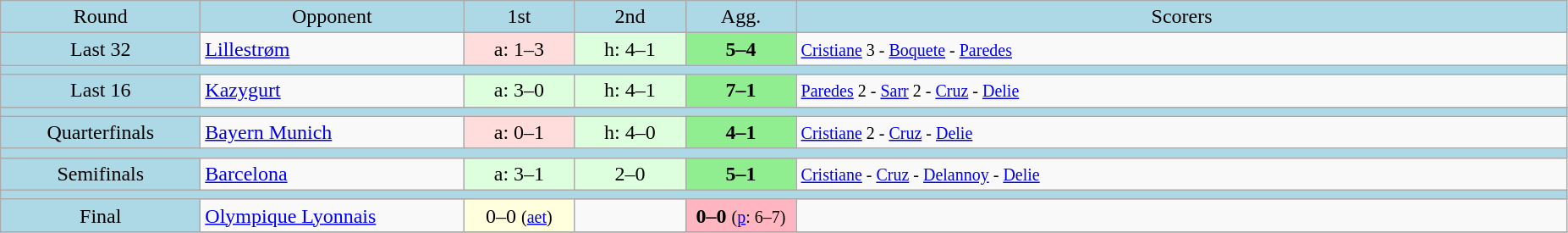<table class="wikitable" style="text-align:center">
<tr bgcolor=lightblue>
<td width=150px>Round</td>
<td width=200px>Opponent</td>
<td width=80px>1st</td>
<td width=80px>2nd</td>
<td width=80px>Agg.</td>
<td width=600px>Scorers</td>
</tr>
<tr>
<td bgcolor=lightblue>Last 32</td>
<td align=left> <a href='#'>Lillestrøm</a></td>
<td bgcolor="#ffdddd">a: 1–3</td>
<td bgcolor="#ddffdd">h: 4–1</td>
<td bgcolor=lightgreen><strong>5–4</strong></td>
<td align=left><small><a href='#'>Cristiane</a> 3 - <a href='#'>Boquete</a> - <a href='#'>Paredes</a></small></td>
</tr>
<tr bgcolor=lightblue>
<td colspan=6></td>
</tr>
<tr>
<td bgcolor=lightblue>Last 16</td>
<td align=left> <a href='#'>Kazygurt</a></td>
<td bgcolor="#ddffdd">a: 3–0</td>
<td bgcolor="#ddffdd">h: 4–1</td>
<td bgcolor=lightgreen><strong>7–1</strong></td>
<td align=left><small><a href='#'>Paredes</a> 2 - <a href='#'>Sarr</a> 2 - <a href='#'>Cruz</a> - <a href='#'>Delie</a></small></td>
</tr>
<tr bgcolor=lightblue>
<td colspan=6></td>
</tr>
<tr>
<td bgcolor=lightblue>Quarterfinals</td>
<td align=left> <a href='#'>Bayern Munich</a></td>
<td bgcolor="#ffdddd">a: 0–1</td>
<td bgcolor="#ddffdd">h: 4–0</td>
<td bgcolor=lightgreen><strong>4–1</strong></td>
<td align=left><small><a href='#'>Cristiane</a> 2 - <a href='#'>Cruz</a> - <a href='#'>Delie</a></small></td>
</tr>
<tr bgcolor=lightblue>
<td colspan=6></td>
</tr>
<tr>
<td bgcolor=lightblue>Semifinals</td>
<td align=left> <a href='#'>Barcelona</a></td>
<td bgcolor="#ddffdd">a: 3–1</td>
<td bgcolor="#ddffdd">2–0</td>
<td bgcolor=lightgreen><strong>5–1</strong></td>
<td align=left><small><a href='#'>Cristiane</a> - <a href='#'>Cruz</a> - <a href='#'>Delannoy</a> - <a href='#'>Delie</a></small></td>
</tr>
<tr bgcolor=lightblue>
<td colspan=6></td>
</tr>
<tr>
<td bgcolor=lightblue>Final</td>
<td align=left> <a href='#'>Olympique Lyonnais</a></td>
<td bgcolor="#ffffdd">0–0 <small>(<a href='#'>aet</a>)</small></td>
<td></td>
<td bgcolor=lightpink><strong>0–0</strong> <small>(<a href='#'>p</a>: 6–7)</small></td>
<td align=left></td>
</tr>
<tr>
</tr>
</table>
